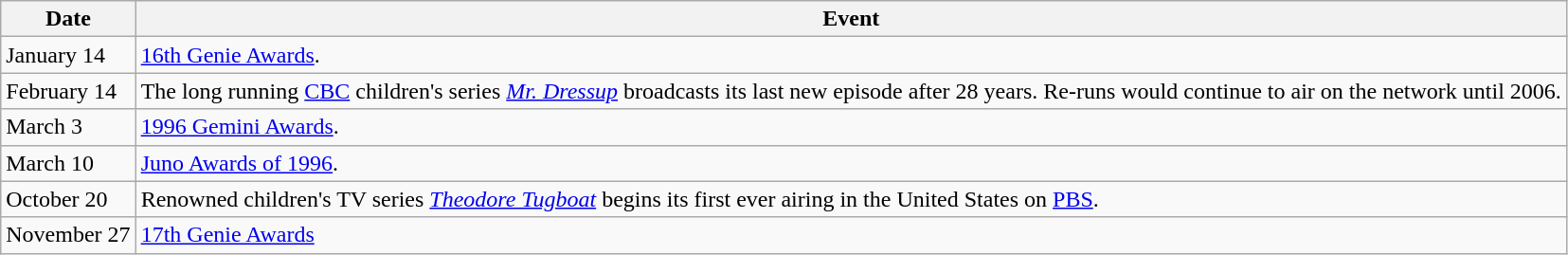<table class="wikitable">
<tr>
<th>Date</th>
<th>Event</th>
</tr>
<tr>
<td>January 14</td>
<td><a href='#'>16th Genie Awards</a>.</td>
</tr>
<tr>
<td>February 14</td>
<td>The long running <a href='#'>CBC</a> children's series <em><a href='#'>Mr. Dressup</a></em> broadcasts its last new episode after 28 years. Re-runs would continue to air on the network until 2006.</td>
</tr>
<tr>
<td>March 3</td>
<td><a href='#'>1996 Gemini Awards</a>.</td>
</tr>
<tr>
<td>March 10</td>
<td><a href='#'>Juno Awards of 1996</a>.</td>
</tr>
<tr>
<td>October 20</td>
<td>Renowned children's TV series <em><a href='#'>Theodore Tugboat</a></em> begins its first ever airing in the United States on <a href='#'>PBS</a>.</td>
</tr>
<tr>
<td>November 27</td>
<td><a href='#'>17th Genie Awards</a></td>
</tr>
</table>
